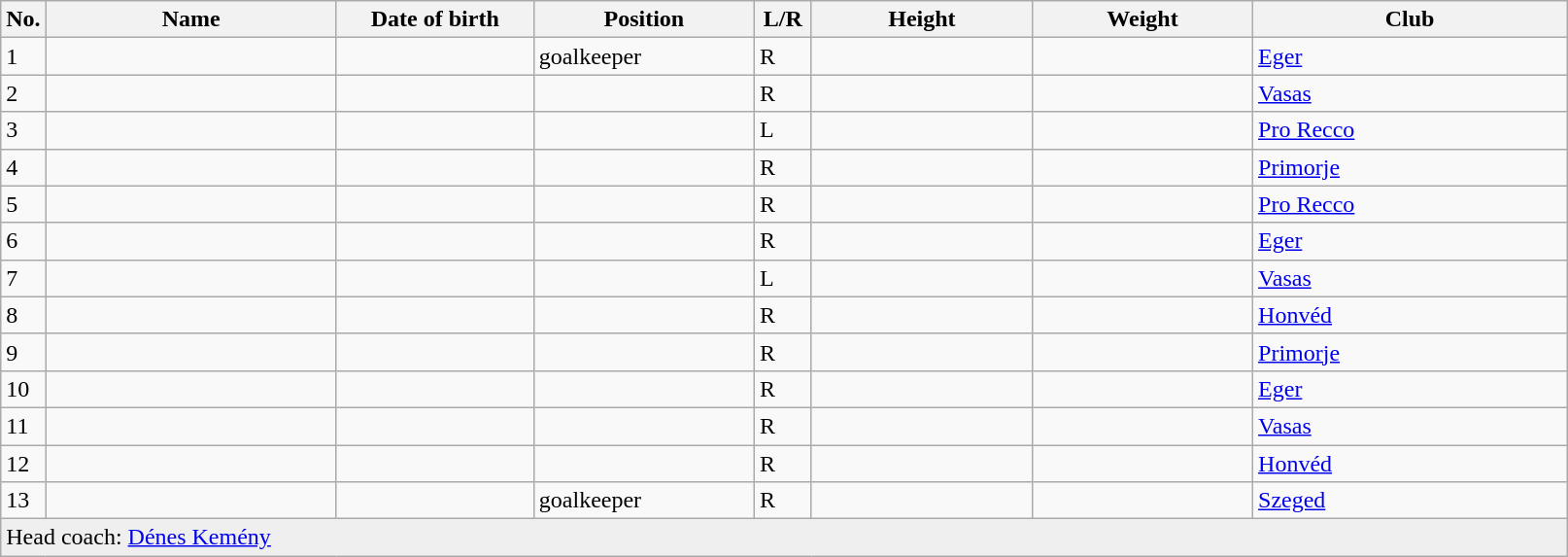<table class=wikitable sortable style=font-size:100%; text-align:center;>
<tr>
<th>No.</th>
<th style=width:12em>Name</th>
<th style=width:8em>Date of birth</th>
<th style=width:9em>Position</th>
<th style=width:2em>L/R</th>
<th style=width:9em>Height</th>
<th style=width:9em>Weight</th>
<th style=width:13em>Club</th>
</tr>
<tr>
<td>1</td>
<td align=left></td>
<td></td>
<td>goalkeeper</td>
<td>R</td>
<td></td>
<td></td>
<td> <a href='#'>Eger</a></td>
</tr>
<tr>
<td>2</td>
<td align=left></td>
<td></td>
<td></td>
<td>R</td>
<td></td>
<td></td>
<td> <a href='#'>Vasas</a></td>
</tr>
<tr>
<td>3</td>
<td align=left></td>
<td></td>
<td></td>
<td>L</td>
<td></td>
<td></td>
<td> <a href='#'>Pro Recco</a></td>
</tr>
<tr>
<td>4</td>
<td align=left></td>
<td></td>
<td></td>
<td>R</td>
<td></td>
<td></td>
<td> <a href='#'>Primorje</a></td>
</tr>
<tr>
<td>5</td>
<td align=left></td>
<td></td>
<td></td>
<td>R</td>
<td></td>
<td></td>
<td> <a href='#'>Pro Recco</a></td>
</tr>
<tr>
<td>6</td>
<td align=left></td>
<td></td>
<td></td>
<td>R</td>
<td></td>
<td></td>
<td> <a href='#'>Eger</a></td>
</tr>
<tr>
<td>7</td>
<td align=left></td>
<td></td>
<td></td>
<td>L</td>
<td></td>
<td></td>
<td> <a href='#'>Vasas</a></td>
</tr>
<tr>
<td>8</td>
<td align=left></td>
<td></td>
<td></td>
<td>R</td>
<td></td>
<td></td>
<td> <a href='#'>Honvéd</a></td>
</tr>
<tr>
<td>9</td>
<td align=left></td>
<td></td>
<td></td>
<td>R</td>
<td></td>
<td></td>
<td> <a href='#'>Primorje</a></td>
</tr>
<tr>
<td>10</td>
<td align=left></td>
<td></td>
<td></td>
<td>R</td>
<td></td>
<td></td>
<td> <a href='#'>Eger</a></td>
</tr>
<tr>
<td>11</td>
<td align=left></td>
<td></td>
<td></td>
<td>R</td>
<td></td>
<td></td>
<td> <a href='#'>Vasas</a></td>
</tr>
<tr>
<td>12</td>
<td align=left></td>
<td></td>
<td></td>
<td>R</td>
<td></td>
<td></td>
<td> <a href='#'>Honvéd</a></td>
</tr>
<tr>
<td>13</td>
<td align=left></td>
<td></td>
<td>goalkeeper</td>
<td>R</td>
<td></td>
<td></td>
<td> <a href='#'>Szeged</a></td>
</tr>
<tr style="background:#efefef;">
<td colspan="8" style="text-align:left;">Head coach: <a href='#'>Dénes Kemény</a></td>
</tr>
</table>
